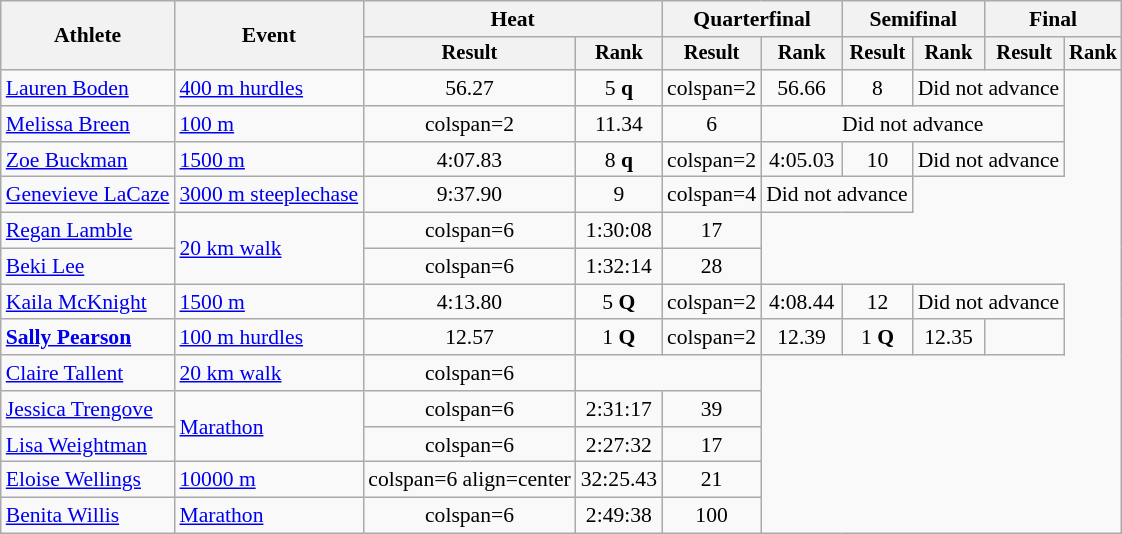<table class="wikitable" style="font-size:90%">
<tr>
<th rowspan="2">Athlete</th>
<th rowspan="2">Event</th>
<th colspan="2">Heat</th>
<th colspan="2">Quarterfinal</th>
<th colspan="2">Semifinal</th>
<th colspan="2">Final</th>
</tr>
<tr style="font-size:95%">
<th>Result</th>
<th>Rank</th>
<th>Result</th>
<th>Rank</th>
<th>Result</th>
<th>Rank</th>
<th>Result</th>
<th>Rank</th>
</tr>
<tr align=center>
<td align=left><a href='#'>Lauren Boden</a></td>
<td align=left><a href='#'>400 m hurdles</a></td>
<td>56.27</td>
<td>5 <strong>q</strong></td>
<td>colspan=2 </td>
<td>56.66</td>
<td>8</td>
<td colspan=2>Did not advance</td>
</tr>
<tr align=center>
<td align=left><a href='#'>Melissa Breen</a></td>
<td align=left><a href='#'>100 m</a></td>
<td>colspan=2 </td>
<td>11.34</td>
<td>6</td>
<td colspan=4>Did not advance</td>
</tr>
<tr align=center>
<td align=left><a href='#'>Zoe Buckman</a></td>
<td align=left><a href='#'>1500 m</a></td>
<td>4:07.83</td>
<td>8 <strong>q</strong></td>
<td>colspan=2 </td>
<td>4:05.03</td>
<td>10</td>
<td colspan=2>Did not advance</td>
</tr>
<tr align=center>
<td align=left><a href='#'>Genevieve LaCaze</a></td>
<td align=left><a href='#'>3000 m steeplechase</a></td>
<td>9:37.90</td>
<td>9</td>
<td>colspan=4 </td>
<td colspan=2>Did not advance</td>
</tr>
<tr align=center>
<td align=left><a href='#'>Regan Lamble</a></td>
<td align=left rowspan=2><a href='#'>20 km walk</a></td>
<td>colspan=6 </td>
<td>1:30:08</td>
<td>17</td>
</tr>
<tr align=center>
<td align=left><a href='#'>Beki Lee</a></td>
<td>colspan=6 </td>
<td>1:32:14</td>
<td>28</td>
</tr>
<tr align=center>
<td align=left><a href='#'>Kaila McKnight</a></td>
<td align=left><a href='#'>1500 m</a></td>
<td>4:13.80</td>
<td>5 <strong>Q</strong></td>
<td>colspan=2 </td>
<td>4:08.44</td>
<td>12</td>
<td colspan=2>Did not advance</td>
</tr>
<tr align=center>
<td align=left><strong><a href='#'>Sally Pearson</a></strong></td>
<td align=left><a href='#'>100 m hurdles</a></td>
<td>12.57</td>
<td>1 <strong>Q</strong></td>
<td>colspan=2 </td>
<td>12.39</td>
<td>1 <strong>Q</strong></td>
<td>12.35 </td>
<td></td>
</tr>
<tr align=center>
<td align=left><a href='#'>Claire Tallent</a></td>
<td align=left><a href='#'>20 km walk</a></td>
<td>colspan=6 </td>
<td colspan=2></td>
</tr>
<tr align=center>
<td align=left><a href='#'>Jessica Trengove</a></td>
<td align=left rowspan=2><a href='#'>Marathon</a></td>
<td>colspan=6 </td>
<td>2:31:17</td>
<td>39</td>
</tr>
<tr align=center>
<td align=left><a href='#'>Lisa Weightman</a></td>
<td>colspan=6 </td>
<td>2:27:32</td>
<td>17</td>
</tr>
<tr align=center>
<td align=left><a href='#'>Eloise Wellings</a></td>
<td align=left><a href='#'>10000 m</a></td>
<td>colspan=6 align=center </td>
<td>32:25.43</td>
<td>21</td>
</tr>
<tr align=center>
<td align=left><a href='#'>Benita Willis</a></td>
<td align=left><a href='#'>Marathon</a></td>
<td>colspan=6 </td>
<td>2:49:38</td>
<td>100</td>
</tr>
</table>
